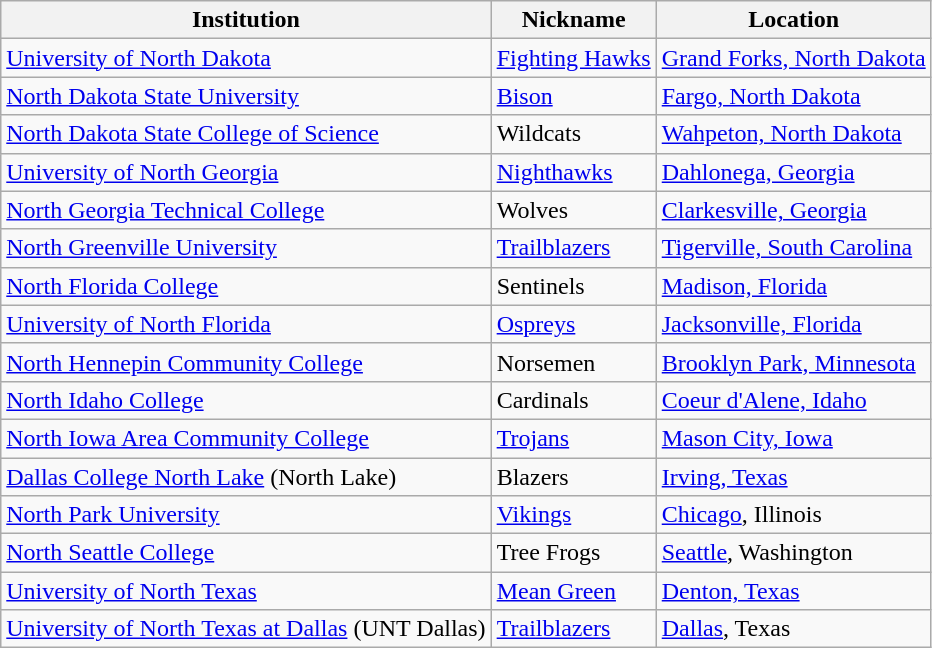<table class="wikitable">
<tr>
<th>Institution</th>
<th>Nickname</th>
<th>Location</th>
</tr>
<tr>
<td><a href='#'>University of North Dakota</a></td>
<td><a href='#'>Fighting Hawks</a></td>
<td><a href='#'>Grand Forks, North Dakota</a></td>
</tr>
<tr>
<td><a href='#'>North Dakota State University</a></td>
<td><a href='#'>Bison</a></td>
<td><a href='#'>Fargo, North Dakota</a></td>
</tr>
<tr>
<td><a href='#'>North Dakota State College of Science</a></td>
<td>Wildcats</td>
<td><a href='#'>Wahpeton, North Dakota</a></td>
</tr>
<tr>
<td><a href='#'>University of North Georgia</a></td>
<td><a href='#'>Nighthawks</a></td>
<td><a href='#'>Dahlonega, Georgia</a></td>
</tr>
<tr>
<td><a href='#'>North Georgia Technical College</a></td>
<td>Wolves</td>
<td><a href='#'>Clarkesville, Georgia</a></td>
</tr>
<tr>
<td><a href='#'>North Greenville University</a></td>
<td><a href='#'>Trailblazers</a></td>
<td><a href='#'>Tigerville, South Carolina</a></td>
</tr>
<tr>
<td><a href='#'>North Florida College</a></td>
<td>Sentinels</td>
<td><a href='#'>Madison, Florida</a></td>
</tr>
<tr>
<td><a href='#'>University of North Florida</a></td>
<td><a href='#'>Ospreys</a></td>
<td><a href='#'>Jacksonville, Florida</a></td>
</tr>
<tr>
<td><a href='#'>North Hennepin Community College</a></td>
<td>Norsemen</td>
<td><a href='#'>Brooklyn Park, Minnesota</a></td>
</tr>
<tr>
<td><a href='#'>North Idaho College</a></td>
<td>Cardinals</td>
<td><a href='#'>Coeur d'Alene, Idaho</a></td>
</tr>
<tr>
<td><a href='#'>North Iowa Area Community College</a></td>
<td><a href='#'>Trojans</a></td>
<td><a href='#'>Mason City, Iowa</a></td>
</tr>
<tr>
<td><a href='#'>Dallas College North Lake</a> (North Lake)</td>
<td>Blazers</td>
<td><a href='#'>Irving, Texas</a></td>
</tr>
<tr>
<td><a href='#'>North Park University</a></td>
<td><a href='#'>Vikings</a></td>
<td><a href='#'>Chicago</a>, Illinois</td>
</tr>
<tr>
<td><a href='#'>North Seattle College</a></td>
<td>Tree Frogs</td>
<td><a href='#'>Seattle</a>, Washington</td>
</tr>
<tr>
<td><a href='#'>University of North Texas</a></td>
<td><a href='#'>Mean Green</a></td>
<td><a href='#'>Denton, Texas</a></td>
</tr>
<tr>
<td><a href='#'>University of North Texas at Dallas</a> (UNT Dallas)</td>
<td><a href='#'>Trailblazers</a></td>
<td><a href='#'>Dallas</a>, Texas</td>
</tr>
</table>
